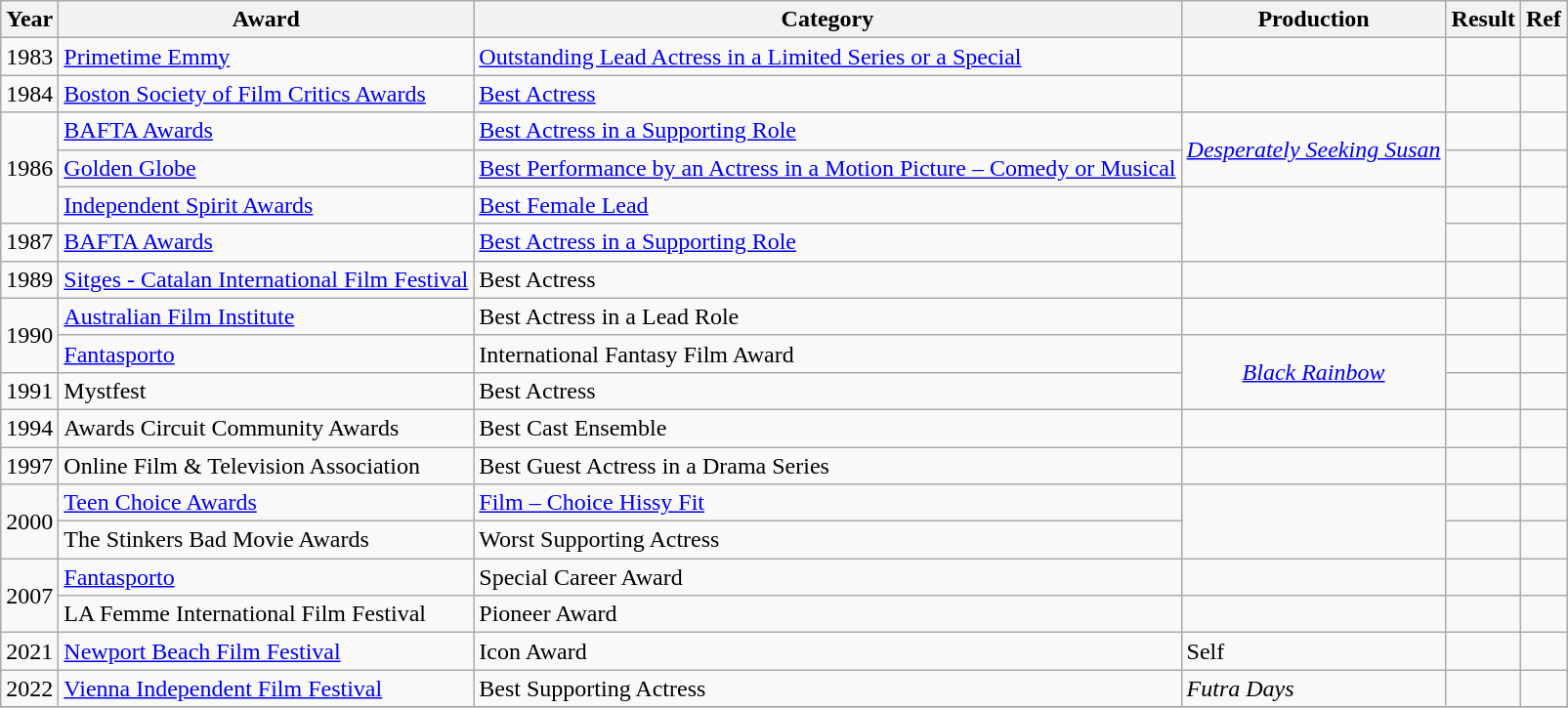<table class="wikitable sortable">
<tr>
<th>Year</th>
<th>Award</th>
<th>Category</th>
<th>Production</th>
<th>Result</th>
<th>Ref</th>
</tr>
<tr>
<td>1983</td>
<td><a href='#'>Primetime Emmy</a></td>
<td><a href='#'>Outstanding Lead Actress in a Limited Series or a Special</a></td>
<td></td>
<td></td>
<td></td>
</tr>
<tr>
<td>1984</td>
<td><a href='#'>Boston Society of Film Critics Awards</a></td>
<td><a href='#'>Best Actress</a></td>
<td></td>
<td></td>
<td></td>
</tr>
<tr>
<td rowspan="3">1986</td>
<td><a href='#'>BAFTA Awards</a></td>
<td><a href='#'>Best Actress in a Supporting Role</a></td>
<td rowspan="2" style="text-align:center;"><em><a href='#'>Desperately Seeking Susan</a></em></td>
<td></td>
<td></td>
</tr>
<tr>
<td><a href='#'>Golden Globe</a></td>
<td><a href='#'>Best Performance by an Actress in a Motion Picture – Comedy or Musical</a></td>
<td></td>
<td></td>
</tr>
<tr>
<td><a href='#'>Independent Spirit Awards</a></td>
<td><a href='#'>Best Female Lead</a></td>
<td rowspan="2"></td>
<td></td>
<td></td>
</tr>
<tr>
<td>1987</td>
<td><a href='#'>BAFTA Awards</a></td>
<td><a href='#'>Best Actress in a Supporting Role</a></td>
<td></td>
<td></td>
</tr>
<tr>
<td>1989</td>
<td><a href='#'>Sitges - Catalan International Film Festival</a></td>
<td>Best Actress</td>
<td></td>
<td></td>
<td></td>
</tr>
<tr>
<td rowspan="2">1990</td>
<td><a href='#'>Australian Film Institute</a></td>
<td>Best Actress in a Lead Role</td>
<td></td>
<td></td>
<td></td>
</tr>
<tr>
<td><a href='#'>Fantasporto</a></td>
<td>International Fantasy Film Award</td>
<td rowspan="2" style="text-align:center;"><em><a href='#'>Black Rainbow</a></em></td>
<td></td>
<td></td>
</tr>
<tr>
<td>1991</td>
<td>Mystfest</td>
<td>Best Actress</td>
<td></td>
<td></td>
</tr>
<tr>
<td>1994</td>
<td>Awards Circuit Community Awards</td>
<td>Best Cast Ensemble </td>
<td></td>
<td></td>
<td></td>
</tr>
<tr>
<td>1997</td>
<td>Online Film & Television Association</td>
<td>Best Guest Actress in a Drama Series</td>
<td></td>
<td></td>
<td></td>
</tr>
<tr>
<td rowspan="2">2000</td>
<td><a href='#'>Teen Choice Awards</a></td>
<td><a href='#'>Film – Choice Hissy Fit</a></td>
<td rowspan="2"></td>
<td></td>
<td></td>
</tr>
<tr>
<td>The Stinkers Bad Movie Awards</td>
<td>Worst Supporting Actress</td>
<td></td>
<td></td>
</tr>
<tr>
<td rowspan="2">2007</td>
<td><a href='#'>Fantasporto</a></td>
<td>Special Career Award</td>
<td></td>
<td></td>
<td></td>
</tr>
<tr>
<td>LA Femme International Film Festival</td>
<td>Pioneer Award</td>
<td></td>
<td></td>
<td></td>
</tr>
<tr>
<td>2021</td>
<td><a href='#'>Newport Beach Film Festival</a></td>
<td>Icon Award</td>
<td>Self</td>
<td></td>
<td></td>
</tr>
<tr>
<td>2022</td>
<td><a href='#'>Vienna Independent Film Festival</a></td>
<td>Best Supporting Actress</td>
<td><em>Futra Days</em></td>
<td></td>
<td></td>
</tr>
<tr>
</tr>
</table>
